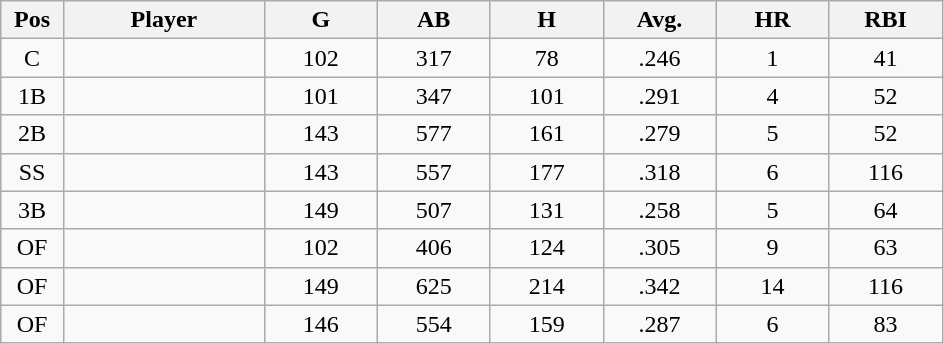<table class="wikitable sortable">
<tr>
<th bgcolor="#DDDDFF" width="5%">Pos</th>
<th bgcolor="#DDDDFF" width="16%">Player</th>
<th bgcolor="#DDDDFF" width="9%">G</th>
<th bgcolor="#DDDDFF" width="9%">AB</th>
<th bgcolor="#DDDDFF" width="9%">H</th>
<th bgcolor="#DDDDFF" width="9%">Avg.</th>
<th bgcolor="#DDDDFF" width="9%">HR</th>
<th bgcolor="#DDDDFF" width="9%">RBI</th>
</tr>
<tr align="center">
<td>C</td>
<td></td>
<td>102</td>
<td>317</td>
<td>78</td>
<td>.246</td>
<td>1</td>
<td>41</td>
</tr>
<tr align="center">
<td>1B</td>
<td></td>
<td>101</td>
<td>347</td>
<td>101</td>
<td>.291</td>
<td>4</td>
<td>52</td>
</tr>
<tr align="center">
<td>2B</td>
<td></td>
<td>143</td>
<td>577</td>
<td>161</td>
<td>.279</td>
<td>5</td>
<td>52</td>
</tr>
<tr align="center">
<td>SS</td>
<td></td>
<td>143</td>
<td>557</td>
<td>177</td>
<td>.318</td>
<td>6</td>
<td>116</td>
</tr>
<tr align="center">
<td>3B</td>
<td></td>
<td>149</td>
<td>507</td>
<td>131</td>
<td>.258</td>
<td>5</td>
<td>64</td>
</tr>
<tr align="center">
<td>OF</td>
<td></td>
<td>102</td>
<td>406</td>
<td>124</td>
<td>.305</td>
<td>9</td>
<td>63</td>
</tr>
<tr align="center">
<td>OF</td>
<td></td>
<td>149</td>
<td>625</td>
<td>214</td>
<td>.342</td>
<td>14</td>
<td>116</td>
</tr>
<tr align="center">
<td>OF</td>
<td></td>
<td>146</td>
<td>554</td>
<td>159</td>
<td>.287</td>
<td>6</td>
<td>83</td>
</tr>
</table>
